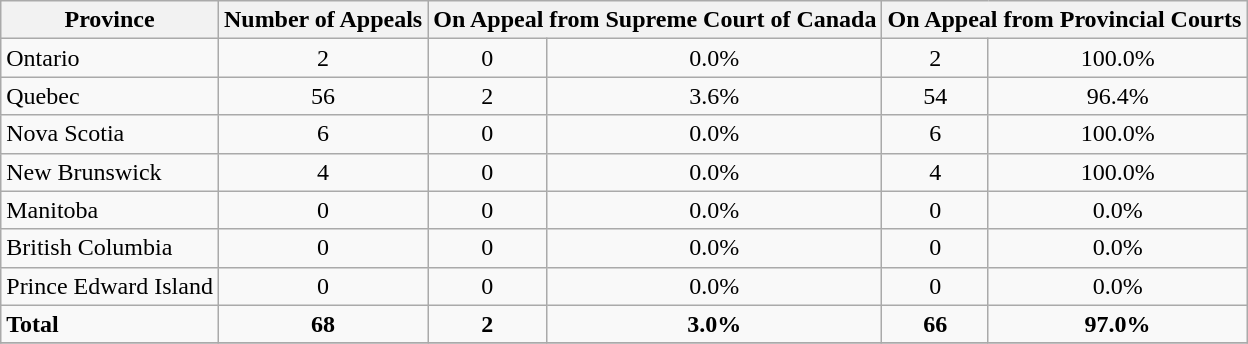<table class="wikitable sortable">
<tr>
<th>Province</th>
<th>Number of Appeals</th>
<th colspan="2">On Appeal from Supreme Court of Canada</th>
<th colspan="2">On Appeal from Provincial Courts</th>
</tr>
<tr>
<td>Ontario</td>
<td style="text-align: center;">2</td>
<td style="text-align: center;">0</td>
<td style="text-align: center;">0.0%</td>
<td style="text-align: center;">2</td>
<td style="text-align: center;">100.0%</td>
</tr>
<tr>
<td>Quebec</td>
<td style="text-align: center;">56</td>
<td style="text-align: center;">2</td>
<td style="text-align: center;">3.6%</td>
<td style="text-align: center;">54</td>
<td style="text-align: center;">96.4%</td>
</tr>
<tr>
<td>Nova Scotia</td>
<td style="text-align: center;">6</td>
<td style="text-align: center;">0</td>
<td style="text-align: center;">0.0%</td>
<td style="text-align: center;">6</td>
<td style="text-align: center;">100.0%</td>
</tr>
<tr>
<td>New Brunswick</td>
<td style="text-align: center;">4</td>
<td style="text-align: center;">0</td>
<td style="text-align: center;">0.0%</td>
<td style="text-align: center;">4</td>
<td style="text-align: center;">100.0%</td>
</tr>
<tr>
<td>Manitoba</td>
<td style="text-align: center;">0</td>
<td style="text-align: center;">0</td>
<td style="text-align: center;">0.0%</td>
<td style="text-align: center;">0</td>
<td style="text-align: center;">0.0%</td>
</tr>
<tr>
<td>British Columbia</td>
<td style="text-align: center;">0</td>
<td style="text-align: center;">0</td>
<td style="text-align: center;">0.0%</td>
<td style="text-align: center;">0</td>
<td style="text-align: center;">0.0%</td>
</tr>
<tr>
<td>Prince Edward Island</td>
<td style="text-align: center;">0</td>
<td style="text-align: center;">0</td>
<td style="text-align: center;">0.0%</td>
<td style="text-align: center;">0</td>
<td style="text-align: center;">0.0%</td>
</tr>
<tr>
<td><strong>Total</strong></td>
<td style="text-align: center;"><strong>68</strong></td>
<td style="text-align: center;"><strong>2</strong></td>
<td style="text-align: center;"><strong>3.0%</strong></td>
<td style="text-align: center;"><strong>66</strong></td>
<td style="text-align: center;"><strong>97.0%</strong></td>
</tr>
<tr>
</tr>
</table>
